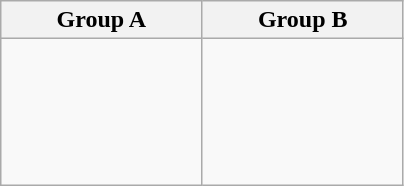<table class="wikitable">
<tr>
<th width=25%>Group A</th>
<th width=25%>Group B</th>
</tr>
<tr>
<td><br><br>
<br>
<br>
</td>
<td><br><br>
<br>
<br>
<br>
</td>
</tr>
</table>
